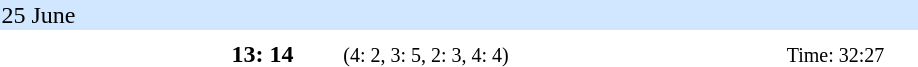<table style="text-align:center">
<tr style="text-align:left; background:#d0e7ff;">
<td colspan=6>25 June</td>
</tr>
<tr style="font-size:90%; vertical-align:top;">
<th width=140></th>
<th width=60></th>
<th width=150></th>
<th width=140></th>
<th width=100></th>
</tr>
<tr>
<td align=right></td>
<td><strong>13: 14</strong></td>
<td><small>(4: 2, 3: 5, 2: 3, 4: 4)</small></td>
<td align=left><strong></strong></td>
<td><small>Time: 32:27</small></td>
<td></td>
</tr>
</table>
